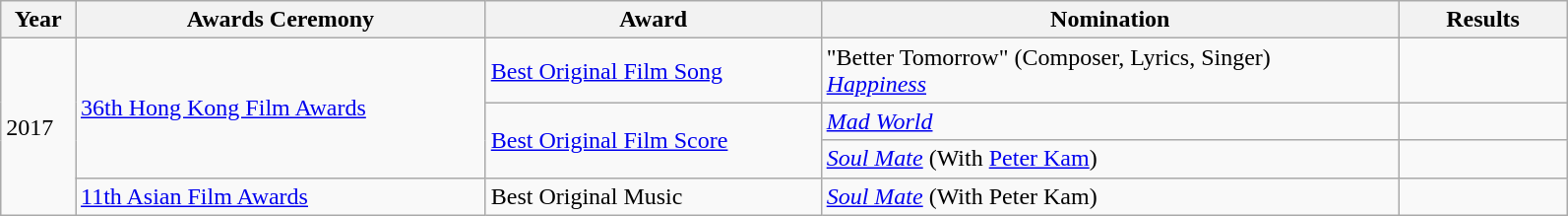<table class="wikitable" width="84%"　style="text-align: center;">
<tr align=center>
<th width="4%">Year</th>
<th width="22%">Awards Ceremony</th>
<th width="18%">Award</th>
<th width="31%">Nomination</th>
<th width="9%">Results</th>
</tr>
<tr>
<td rowspan="4">2017</td>
<td rowspan="3"><a href='#'>36th Hong Kong Film Awards</a></td>
<td><a href='#'>Best Original Film Song</a></td>
<td>"Better Tomorrow" (Composer, Lyrics, Singer)<br> <em><a href='#'>Happiness</a></em></td>
<td></td>
</tr>
<tr>
<td rowspan="2"><a href='#'>Best Original Film Score</a></td>
<td><em><a href='#'>Mad World</a></em></td>
<td></td>
</tr>
<tr>
<td><em><a href='#'>Soul Mate</a></em> (With <a href='#'>Peter Kam</a>)</td>
<td></td>
</tr>
<tr>
<td><a href='#'>11th Asian Film Awards</a></td>
<td>Best Original Music</td>
<td><em><a href='#'>Soul Mate</a></em> (With Peter Kam)</td>
<td></td>
</tr>
</table>
